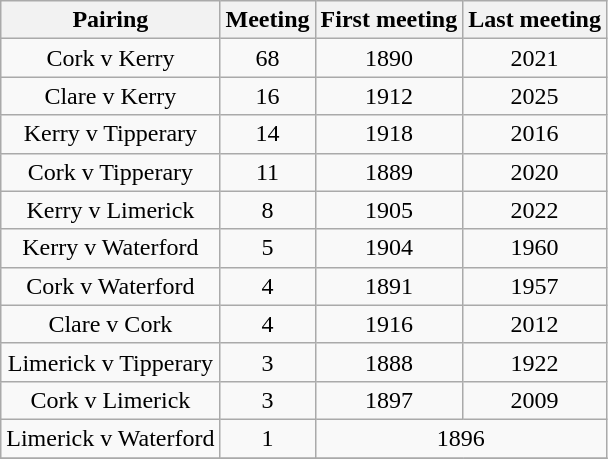<table class="wikitable sortable" style="text-align:center;">
<tr>
<th>Pairing</th>
<th>Meeting</th>
<th>First meeting</th>
<th>Last meeting</th>
</tr>
<tr>
<td>Cork v Kerry</td>
<td>68</td>
<td>1890</td>
<td>2021</td>
</tr>
<tr>
<td>Clare v Kerry</td>
<td>16</td>
<td>1912</td>
<td>2025</td>
</tr>
<tr>
<td>Kerry v Tipperary</td>
<td>14</td>
<td>1918</td>
<td>2016</td>
</tr>
<tr>
<td>Cork v Tipperary</td>
<td>11</td>
<td>1889</td>
<td>2020</td>
</tr>
<tr>
<td>Kerry v Limerick</td>
<td>8</td>
<td>1905</td>
<td>2022</td>
</tr>
<tr>
<td>Kerry v Waterford</td>
<td>5</td>
<td>1904</td>
<td>1960</td>
</tr>
<tr>
<td>Cork v Waterford</td>
<td>4</td>
<td>1891</td>
<td>1957</td>
</tr>
<tr>
<td>Clare v Cork</td>
<td>4</td>
<td>1916</td>
<td>2012</td>
</tr>
<tr>
<td>Limerick v Tipperary</td>
<td>3</td>
<td>1888</td>
<td>1922</td>
</tr>
<tr>
<td>Cork v Limerick</td>
<td>3</td>
<td>1897</td>
<td>2009</td>
</tr>
<tr>
<td>Limerick v Waterford</td>
<td>1</td>
<td colspan="2">1896</td>
</tr>
<tr>
</tr>
</table>
